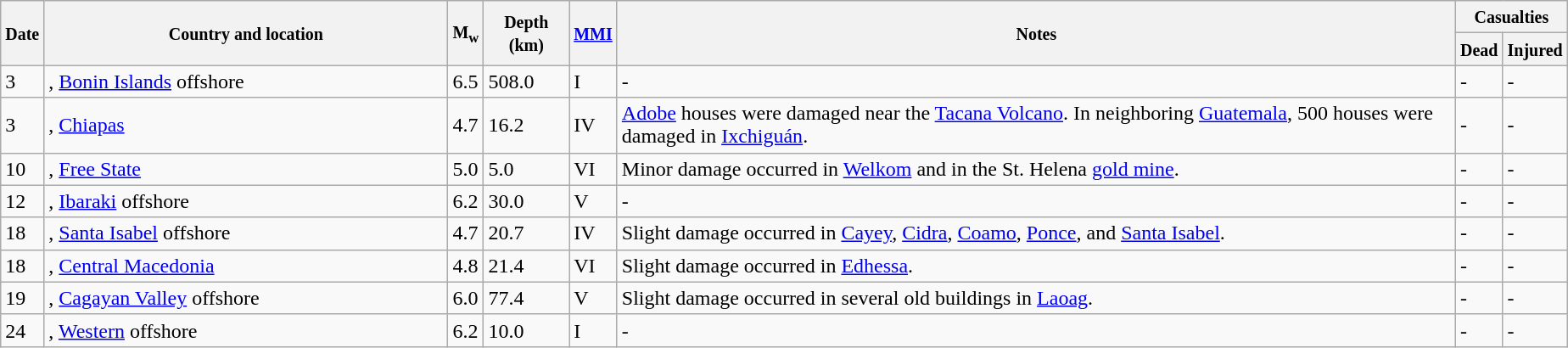<table class="wikitable sortable" style="border:1px black; margin-left:1em;">
<tr>
<th rowspan="2"><small>Date</small></th>
<th rowspan="2" style="width: 310px"><small>Country and location</small></th>
<th rowspan="2"><small>M<sub>w</sub></small></th>
<th rowspan="2"><small>Depth (km)</small></th>
<th rowspan="2"><small><a href='#'>MMI</a></small></th>
<th rowspan="2" class="unsortable"><small>Notes</small></th>
<th colspan="2"><small>Casualties</small></th>
</tr>
<tr>
<th><small>Dead</small></th>
<th><small>Injured</small></th>
</tr>
<tr>
<td>3</td>
<td>, <a href='#'>Bonin Islands</a> offshore</td>
<td>6.5</td>
<td>508.0</td>
<td>I</td>
<td>-</td>
<td>-</td>
<td>-</td>
</tr>
<tr>
<td>3</td>
<td>, <a href='#'>Chiapas</a></td>
<td>4.7</td>
<td>16.2</td>
<td>IV</td>
<td><a href='#'>Adobe</a> houses were damaged near the <a href='#'>Tacana Volcano</a>. In neighboring <a href='#'>Guatemala</a>, 500 houses were damaged in <a href='#'>Ixchiguán</a>.</td>
<td>-</td>
<td>-</td>
</tr>
<tr>
<td>10</td>
<td>, <a href='#'>Free State</a></td>
<td>5.0</td>
<td>5.0</td>
<td>VI</td>
<td>Minor damage occurred in <a href='#'>Welkom</a> and in the St. Helena <a href='#'>gold mine</a>.</td>
<td>-</td>
<td>-</td>
</tr>
<tr>
<td>12</td>
<td>, <a href='#'>Ibaraki</a> offshore</td>
<td>6.2</td>
<td>30.0</td>
<td>V</td>
<td>-</td>
<td>-</td>
<td>-</td>
</tr>
<tr>
<td>18</td>
<td>, <a href='#'>Santa Isabel</a> offshore</td>
<td>4.7</td>
<td>20.7</td>
<td>IV</td>
<td>Slight damage occurred in <a href='#'>Cayey</a>, <a href='#'>Cidra</a>, <a href='#'>Coamo</a>, <a href='#'>Ponce</a>, and <a href='#'>Santa Isabel</a>.</td>
<td>-</td>
<td>-</td>
</tr>
<tr>
<td>18</td>
<td>, <a href='#'>Central Macedonia</a></td>
<td>4.8</td>
<td>21.4</td>
<td>VI</td>
<td>Slight damage occurred in <a href='#'>Edhessa</a>.</td>
<td>-</td>
<td>-</td>
</tr>
<tr>
<td>19</td>
<td>, <a href='#'>Cagayan Valley</a> offshore</td>
<td>6.0</td>
<td>77.4</td>
<td>V</td>
<td>Slight damage occurred in several old buildings in <a href='#'>Laoag</a>.</td>
<td>-</td>
<td>-</td>
</tr>
<tr>
<td>24</td>
<td>, <a href='#'>Western</a> offshore</td>
<td>6.2</td>
<td>10.0</td>
<td>I</td>
<td>-</td>
<td>-</td>
<td>-</td>
</tr>
<tr>
</tr>
</table>
